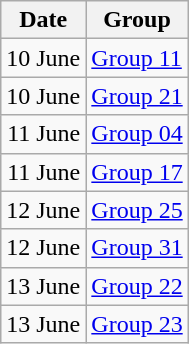<table class="wikitable">
<tr>
<th>Date</th>
<th>Group</th>
</tr>
<tr>
<td style="text-align:right;">10 June</td>
<td style="text-align:left;"><a href='#'>Group 11</a></td>
</tr>
<tr>
<td style="text-align:right;">10 June</td>
<td style="text-align:left;"><a href='#'>Group 21</a></td>
</tr>
<tr>
<td style="text-align:right;">11 June</td>
<td style="text-align:left;"><a href='#'>Group 04</a></td>
</tr>
<tr>
<td style="text-align:right;">11 June</td>
<td style="text-align:left;"><a href='#'>Group 17</a></td>
</tr>
<tr>
<td style="text-align:right;">12 June</td>
<td style="text-align:left;"><a href='#'>Group 25</a></td>
</tr>
<tr>
<td style="text-align:right;">12 June</td>
<td style="text-align:left;"><a href='#'>Group 31</a></td>
</tr>
<tr>
<td style="text-align:right;">13 June</td>
<td style="text-align:left;"><a href='#'>Group 22</a></td>
</tr>
<tr>
<td style="text-align:right;">13 June</td>
<td style="text-align:left;"><a href='#'>Group 23</a></td>
</tr>
</table>
